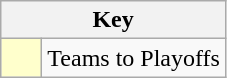<table class="wikitable" style="text-align: center;">
<tr>
<th colspan=2>Key</th>
</tr>
<tr>
<td style="background:#ffc; width:20px;"></td>
<td align=left>Teams to Playoffs</td>
</tr>
</table>
